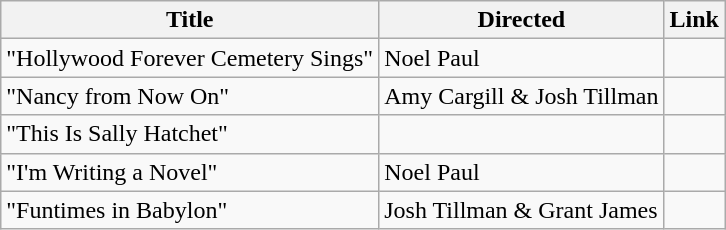<table class="wikitable">
<tr>
<th>Title</th>
<th>Directed</th>
<th>Link</th>
</tr>
<tr>
<td>"Hollywood Forever Cemetery Sings"</td>
<td>Noel Paul</td>
<td></td>
</tr>
<tr>
<td>"Nancy from Now On"</td>
<td>Amy Cargill & Josh Tillman</td>
<td></td>
</tr>
<tr>
<td>"This Is Sally Hatchet"</td>
<td></td>
<td></td>
</tr>
<tr>
<td>"I'm Writing a Novel"</td>
<td>Noel Paul</td>
<td></td>
</tr>
<tr>
<td>"Funtimes in Babylon"</td>
<td>Josh Tillman & Grant James</td>
<td></td>
</tr>
</table>
